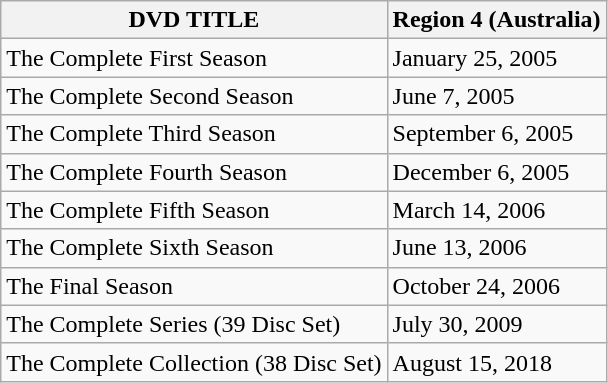<table class="wikitable">
<tr>
<th>DVD TITLE</th>
<th>Region 4 (Australia)</th>
</tr>
<tr>
<td>The Complete First Season</td>
<td>January 25, 2005</td>
</tr>
<tr>
<td>The Complete Second Season</td>
<td>June 7, 2005</td>
</tr>
<tr>
<td>The Complete Third Season</td>
<td>September 6, 2005</td>
</tr>
<tr>
<td>The Complete Fourth Season</td>
<td>December 6, 2005</td>
</tr>
<tr>
<td>The Complete Fifth Season</td>
<td>March 14, 2006</td>
</tr>
<tr>
<td>The Complete Sixth Season</td>
<td>June 13, 2006</td>
</tr>
<tr>
<td>The Final Season</td>
<td>October 24, 2006</td>
</tr>
<tr>
<td>The Complete Series (39 Disc Set)</td>
<td>July 30, 2009</td>
</tr>
<tr>
<td>The Complete Collection (38 Disc Set)</td>
<td>August 15, 2018</td>
</tr>
</table>
